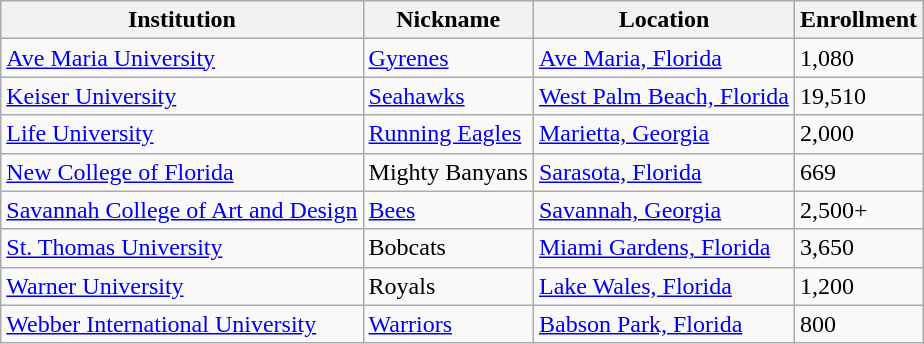<table class="wikitable">
<tr>
<th>Institution</th>
<th>Nickname</th>
<th>Location</th>
<th>Enrollment</th>
</tr>
<tr>
<td><a href='#'>Ave Maria University</a></td>
<td><a href='#'>Gyrenes</a></td>
<td><a href='#'>Ave Maria, Florida</a></td>
<td>1,080</td>
</tr>
<tr>
<td><a href='#'>Keiser University</a></td>
<td><a href='#'>Seahawks</a></td>
<td><a href='#'>West Palm Beach, Florida</a></td>
<td>19,510</td>
</tr>
<tr>
<td><a href='#'>Life University</a></td>
<td><a href='#'>Running Eagles</a></td>
<td><a href='#'>Marietta, Georgia</a></td>
<td>2,000</td>
</tr>
<tr>
<td><a href='#'>New College of Florida</a></td>
<td>Mighty Banyans</td>
<td><a href='#'>Sarasota, Florida</a></td>
<td>669</td>
</tr>
<tr>
<td><a href='#'>Savannah College of Art and Design</a></td>
<td><a href='#'>Bees</a></td>
<td><a href='#'>Savannah, Georgia</a></td>
<td>2,500+</td>
</tr>
<tr>
<td><a href='#'>St. Thomas University</a></td>
<td>Bobcats</td>
<td><a href='#'>Miami Gardens, Florida</a></td>
<td>3,650</td>
</tr>
<tr>
<td><a href='#'>Warner University</a></td>
<td>Royals</td>
<td><a href='#'>Lake Wales, Florida</a></td>
<td>1,200</td>
</tr>
<tr>
<td><a href='#'>Webber International University</a></td>
<td><a href='#'>Warriors</a></td>
<td><a href='#'>Babson Park, Florida</a></td>
<td>800</td>
</tr>
</table>
